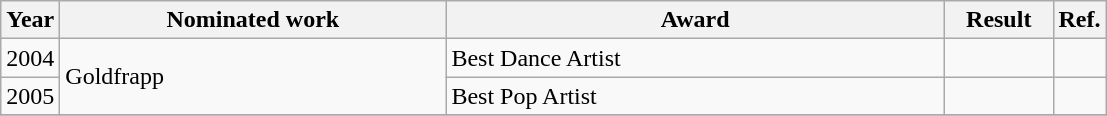<table class="wikitable">
<tr>
<th>Year</th>
<th width="250">Nominated work</th>
<th width="325">Award</th>
<th width="65">Result</th>
<th>Ref.</th>
</tr>
<tr>
<td align="center">2004</td>
<td rowspan=2>Goldfrapp</td>
<td>Best Dance Artist</td>
<td></td>
<td></td>
</tr>
<tr>
<td align="center">2005</td>
<td>Best Pop Artist</td>
<td></td>
<td align="center"></td>
</tr>
<tr>
</tr>
</table>
